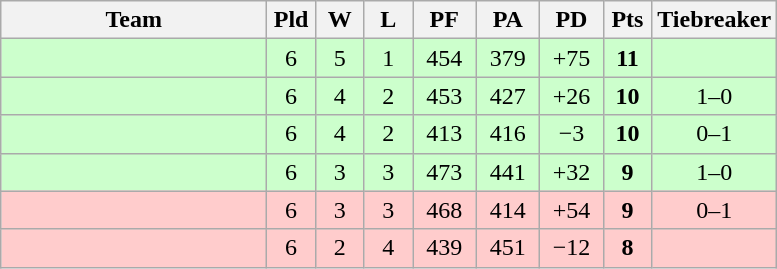<table class="wikitable" style="text-align:center;">
<tr>
<th width=170>Team</th>
<th width=25>Pld</th>
<th width=25>W</th>
<th width=25>L</th>
<th width=35>PF</th>
<th width=35>PA</th>
<th width=35>PD</th>
<th width=25>Pts</th>
<th width=50>Tiebreaker</th>
</tr>
<tr bgcolor=ccffcc>
<td align="left"></td>
<td>6</td>
<td>5</td>
<td>1</td>
<td>454</td>
<td>379</td>
<td>+75</td>
<td><strong>11</strong></td>
<td></td>
</tr>
<tr bgcolor=ccffcc>
<td align="left"></td>
<td>6</td>
<td>4</td>
<td>2</td>
<td>453</td>
<td>427</td>
<td>+26</td>
<td><strong>10</strong></td>
<td>1–0</td>
</tr>
<tr bgcolor=ccffcc>
<td align="left"></td>
<td>6</td>
<td>4</td>
<td>2</td>
<td>413</td>
<td>416</td>
<td>−3</td>
<td><strong>10</strong></td>
<td>0–1</td>
</tr>
<tr bgcolor=ccffcc>
<td align="left"></td>
<td>6</td>
<td>3</td>
<td>3</td>
<td>473</td>
<td>441</td>
<td>+32</td>
<td><strong>9</strong></td>
<td>1–0</td>
</tr>
<tr bgcolor=ffcccc>
<td align="left"></td>
<td>6</td>
<td>3</td>
<td>3</td>
<td>468</td>
<td>414</td>
<td>+54</td>
<td><strong>9</strong></td>
<td>0–1</td>
</tr>
<tr bgcolor=ffcccc>
<td align="left"></td>
<td>6</td>
<td>2</td>
<td>4</td>
<td>439</td>
<td>451</td>
<td>−12</td>
<td><strong>8</strong></td>
<td></td>
</tr>
</table>
